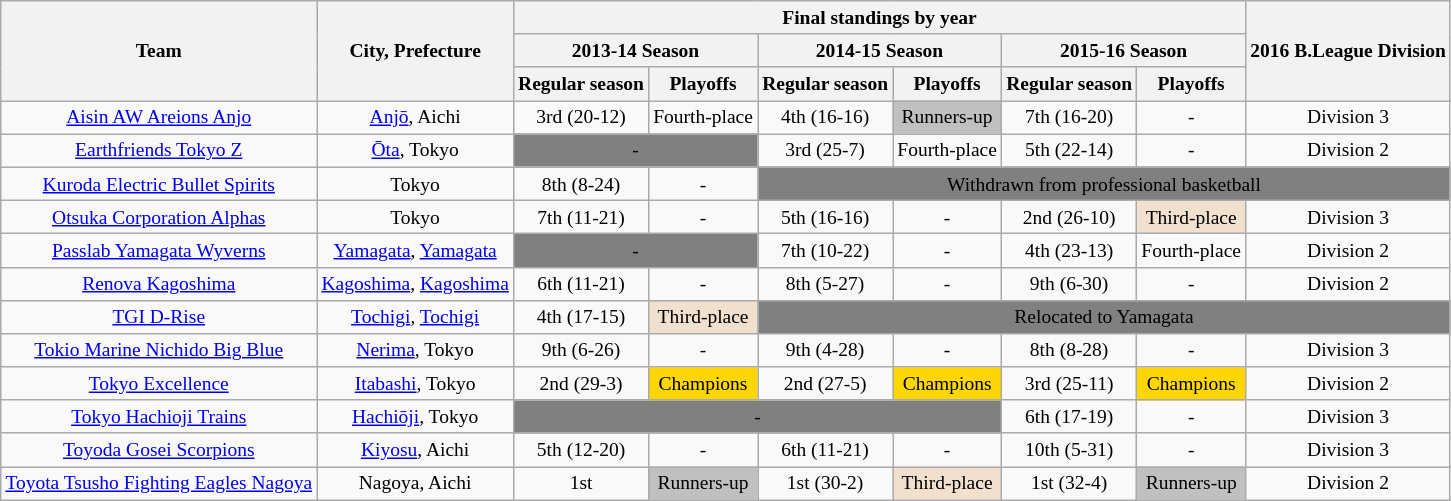<table class="wikitable" style="text-align: center; center; font-size: small;">
<tr>
<th style="white-space:nowrap" rowspan="3">Team</th>
<th style="white-space:nowrap" rowspan="3">City, Prefecture</th>
<th style="white-space:nowrap" colspan="6">Final standings by year</th>
<th style="white-space:nowrap" rowspan="3">2016 B.League Division </th>
</tr>
<tr>
<th style="white-space:nowrap" colspan="2">2013-14 Season</th>
<th style="white-space:nowrap" colspan="2">2014-15 Season</th>
<th style="white-space:nowrap" colspan="2">2015-16 Season</th>
</tr>
<tr>
<th style="white-space:nowrap">Regular season</th>
<th style="white-space:nowrap">Playoffs</th>
<th style="white-space:nowrap">Regular season</th>
<th style="white-space:nowrap">Playoffs</th>
<th style="white-space:nowrap">Regular season</th>
<th style="white-space:nowrap">Playoffs</th>
</tr>
<tr>
<td style="white-space:nowrap"><a href='#'>Aisin AW Areions Anjo</a></td>
<td><a href='#'>Anjō</a>, Aichi</td>
<td>3rd (20-12)</td>
<td>Fourth-place</td>
<td>4th (16-16)</td>
<td bgcolor="silver">Runners-up</td>
<td>7th (16-20)</td>
<td>-</td>
<td>Division 3</td>
</tr>
<tr>
<td style="white-space:nowrap"><a href='#'>Earthfriends Tokyo Z</a></td>
<td><a href='#'>Ōta</a>, Tokyo</td>
<td colspan="2" bgcolor="grey">-</td>
<td>3rd (25-7)</td>
<td>Fourth-place</td>
<td>5th (22-14)</td>
<td>-</td>
<td>Division 2</td>
</tr>
<tr>
<td style="white-space:nowrap"><a href='#'>Kuroda Electric Bullet Spirits</a></td>
<td>Tokyo</td>
<td>8th (8-24)</td>
<td>-</td>
<td colspan="7" bgcolor="grey">Withdrawn from professional basketball</td>
</tr>
<tr>
<td style="white-space:nowrap"><a href='#'>Otsuka Corporation Alphas</a></td>
<td>Tokyo</td>
<td>7th (11-21)</td>
<td>-</td>
<td>5th (16-16)</td>
<td>-</td>
<td>2nd (26-10)</td>
<td bgcolor="#F2E0CE">Third-place</td>
<td>Division 3</td>
</tr>
<tr>
<td style="white-space:nowrap"><a href='#'>Passlab Yamagata Wyverns</a></td>
<td><a href='#'>Yamagata</a>, <a href='#'>Yamagata</a></td>
<td colspan="2" bgcolor="grey">-</td>
<td>7th (10-22)</td>
<td>-</td>
<td>4th (23-13)</td>
<td>Fourth-place</td>
<td>Division 2</td>
</tr>
<tr>
<td style="white-space:nowrap"><a href='#'>Renova Kagoshima</a></td>
<td><a href='#'>Kagoshima</a>, <a href='#'>Kagoshima</a></td>
<td>6th (11-21)</td>
<td>-</td>
<td>8th (5-27)</td>
<td>-</td>
<td>9th (6-30)</td>
<td>-</td>
<td>Division 2</td>
</tr>
<tr>
<td style="white-space:nowrap"><a href='#'>TGI D-Rise</a></td>
<td><a href='#'>Tochigi</a>, <a href='#'>Tochigi</a></td>
<td>4th (17-15)</td>
<td bgcolor="#F2E0CE">Third-place</td>
<td colspan="7" bgcolor="grey">Relocated to Yamagata</td>
</tr>
<tr>
<td style="white-space:nowrap"><a href='#'>Tokio Marine Nichido Big Blue</a></td>
<td><a href='#'>Nerima</a>, Tokyo</td>
<td>9th (6-26)</td>
<td>-</td>
<td>9th (4-28)</td>
<td>-</td>
<td>8th (8-28)</td>
<td>-</td>
<td>Division 3</td>
</tr>
<tr>
<td style="white-space:nowrap"><a href='#'>Tokyo Excellence</a></td>
<td><a href='#'>Itabashi</a>, Tokyo</td>
<td>2nd (29-3)</td>
<td bgcolor="gold">Champions</td>
<td>2nd (27-5)</td>
<td bgcolor="gold">Champions</td>
<td>3rd (25-11)</td>
<td bgcolor="gold">Champions</td>
<td>Division 2</td>
</tr>
<tr>
<td style="white-space:nowrap"><a href='#'>Tokyo Hachioji Trains</a></td>
<td><a href='#'>Hachiōji</a>, Tokyo</td>
<td colspan="4" bgcolor="grey">-</td>
<td>6th (17-19)</td>
<td>-</td>
<td>Division 3</td>
</tr>
<tr>
<td style="white-space:nowrap"><a href='#'>Toyoda Gosei Scorpions</a></td>
<td><a href='#'>Kiyosu</a>, Aichi</td>
<td>5th (12-20)</td>
<td>-</td>
<td>6th (11-21)</td>
<td>-</td>
<td>10th (5-31)</td>
<td>-</td>
<td>Division 3</td>
</tr>
<tr>
<td style="white-space:nowrap"><a href='#'>Toyota Tsusho Fighting Eagles Nagoya</a></td>
<td>Nagoya, Aichi</td>
<td>1st</td>
<td bgcolor="silver">Runners-up</td>
<td>1st (30-2)</td>
<td bgcolor="#F2E0CE">Third-place</td>
<td>1st (32-4)</td>
<td bgcolor="silver">Runners-up</td>
<td>Division 2</td>
</tr>
</table>
